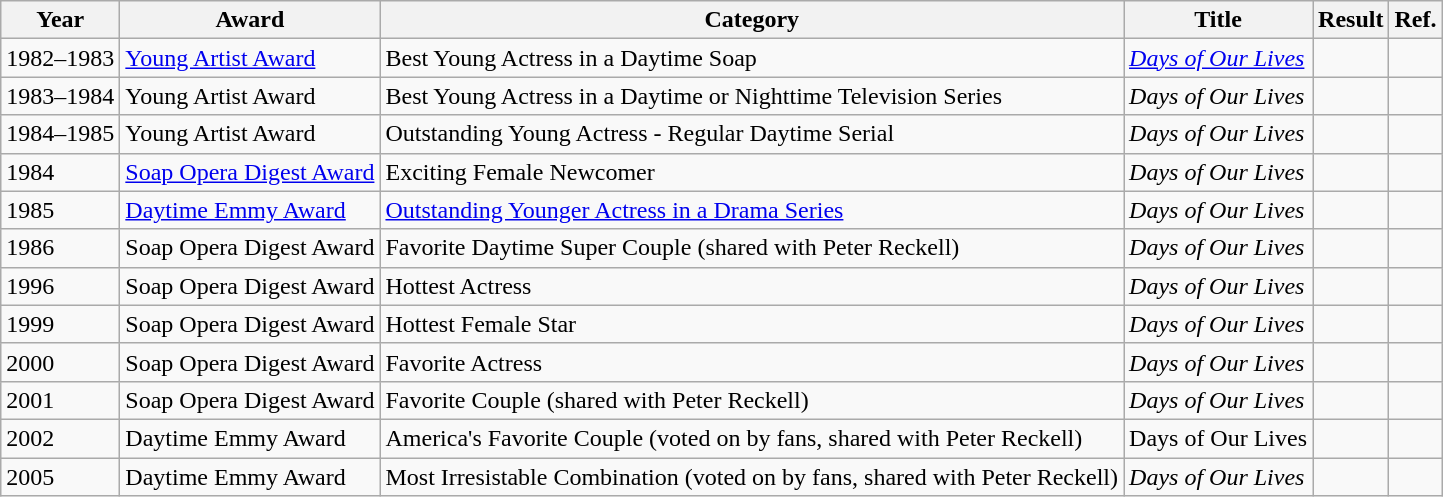<table class="wikitable">
<tr>
<th>Year</th>
<th>Award</th>
<th>Category</th>
<th>Title</th>
<th>Result</th>
<th>Ref.</th>
</tr>
<tr>
<td>1982–1983</td>
<td><a href='#'>Young Artist Award</a></td>
<td>Best Young Actress in a Daytime Soap</td>
<td><em><a href='#'>Days of Our Lives</a></em></td>
<td></td>
<td></td>
</tr>
<tr>
<td>1983–1984</td>
<td>Young Artist Award</td>
<td>Best Young Actress in a Daytime or Nighttime Television Series</td>
<td><em>Days of Our Lives</em></td>
<td></td>
<td></td>
</tr>
<tr>
<td>1984–1985</td>
<td>Young Artist Award</td>
<td>Outstanding Young Actress - Regular Daytime Serial</td>
<td><em>Days of Our Lives</em></td>
<td></td>
<td></td>
</tr>
<tr>
<td>1984</td>
<td><a href='#'>Soap Opera Digest Award</a></td>
<td>Exciting Female Newcomer</td>
<td><em>Days of Our Lives</em></td>
<td></td>
<td></td>
</tr>
<tr>
<td>1985</td>
<td><a href='#'>Daytime Emmy Award</a></td>
<td><a href='#'>Outstanding Younger Actress in a Drama Series</a></td>
<td><em>Days of Our Lives</em></td>
<td></td>
<td></td>
</tr>
<tr>
<td>1986</td>
<td>Soap Opera Digest Award</td>
<td>Favorite Daytime Super Couple (shared with Peter Reckell)</td>
<td><em>Days of Our Lives</em></td>
<td></td>
<td></td>
</tr>
<tr>
<td>1996</td>
<td>Soap Opera Digest Award</td>
<td>Hottest Actress</td>
<td><em>Days of Our Lives</em></td>
<td></td>
<td></td>
</tr>
<tr>
<td>1999</td>
<td>Soap Opera Digest Award</td>
<td>Hottest Female Star</td>
<td><em>Days of Our Lives</em></td>
<td></td>
<td></td>
</tr>
<tr>
<td>2000</td>
<td>Soap Opera Digest Award</td>
<td>Favorite Actress</td>
<td><em>Days of Our Lives</em></td>
<td></td>
<td></td>
</tr>
<tr>
<td>2001</td>
<td>Soap Opera Digest Award</td>
<td>Favorite Couple (shared with Peter Reckell)</td>
<td><em>Days of Our Lives</em></td>
<td></td>
<td></td>
</tr>
<tr>
<td>2002</td>
<td>Daytime Emmy Award</td>
<td>America's Favorite Couple (voted on by fans, shared with Peter Reckell)</td>
<td>Days of Our Lives</td>
<td></td>
<td></td>
</tr>
<tr>
<td>2005</td>
<td>Daytime Emmy Award</td>
<td>Most Irresistable Combination (voted on by fans, shared with Peter Reckell)</td>
<td><em>Days of Our Lives</em></td>
<td></td>
<td></td>
</tr>
</table>
